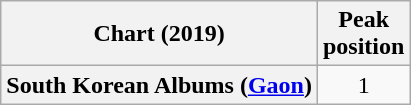<table class="wikitable plainrowheaders" style="text-align:center">
<tr>
<th scope="col">Chart (2019)</th>
<th scope="col">Peak<br>position</th>
</tr>
<tr>
<th scope="row">South Korean Albums (<a href='#'>Gaon</a>)</th>
<td>1</td>
</tr>
</table>
